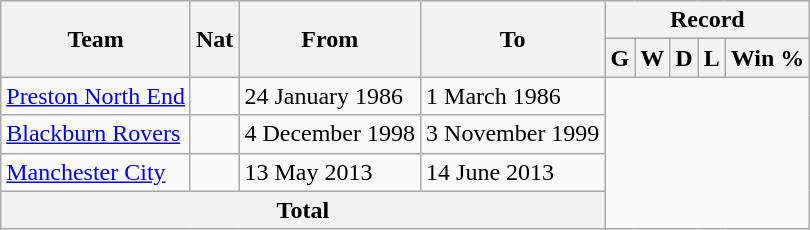<table class="wikitable" style="text-align: center;">
<tr>
<th rowspan="2">Team</th>
<th rowspan="2">Nat</th>
<th rowspan="2">From</th>
<th rowspan="2">To</th>
<th colspan="5">Record</th>
</tr>
<tr>
<th>G</th>
<th>W</th>
<th>D</th>
<th>L</th>
<th>Win %</th>
</tr>
<tr>
<td align=left><a href='#'>Preston North End</a></td>
<td></td>
<td align=left>24 January 1986</td>
<td align=left>1 March 1986<br></td>
</tr>
<tr>
<td align=left><a href='#'>Blackburn Rovers</a></td>
<td></td>
<td align=left>4 December 1998</td>
<td align=left>3 November 1999<br></td>
</tr>
<tr>
<td align=left><a href='#'>Manchester City</a></td>
<td></td>
<td align=left>13 May 2013</td>
<td align=left>14 June 2013<br></td>
</tr>
<tr>
<th colspan=4>Total<br></th>
</tr>
</table>
